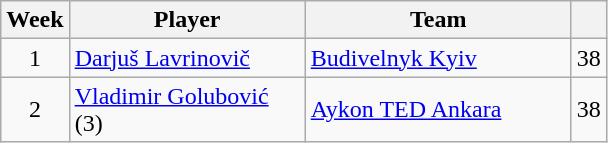<table class="wikitable sortable" style="text-align: center;">
<tr>
<th style="text-align:center;">Week</th>
<th style="text-align:center; width:150px;">Player</th>
<th style="text-align:center; width:170px;">Team</th>
<th style="text-align:center;"></th>
</tr>
<tr>
<td>1</td>
<td align="left"> <a href='#'>Darjuš Lavrinovič</a></td>
<td align="left"> <a href='#'>Budivelnyk Kyiv</a></td>
<td>38</td>
</tr>
<tr>
<td>2</td>
<td align=left> <a href='#'>Vladimir Golubović</a> (3)</td>
<td align=left> <a href='#'>Aykon TED Ankara</a></td>
<td>38</td>
</tr>
</table>
